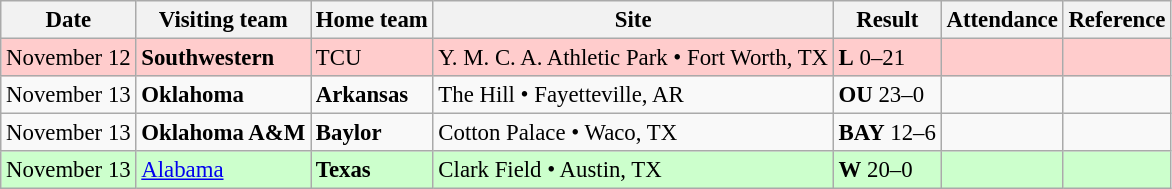<table class="wikitable" style="font-size:95%;">
<tr>
<th>Date</th>
<th>Visiting team</th>
<th>Home team</th>
<th>Site</th>
<th>Result</th>
<th>Attendance</th>
<th class="unsortable">Reference</th>
</tr>
<tr bgcolor=ffcccc>
<td>November 12</td>
<td><strong>Southwestern</strong></td>
<td>TCU</td>
<td>Y. M. C. A. Athletic Park • Fort Worth, TX</td>
<td><strong>L</strong> 0–21</td>
<td></td>
<td></td>
</tr>
<tr bgcolor=>
<td>November 13</td>
<td><strong>Oklahoma</strong></td>
<td><strong>Arkansas</strong></td>
<td>The Hill • Fayetteville, AR</td>
<td><strong>OU</strong> 23–0</td>
<td></td>
<td></td>
</tr>
<tr bgcolor=>
<td>November 13</td>
<td><strong>Oklahoma A&M</strong></td>
<td><strong>Baylor</strong></td>
<td>Cotton Palace • Waco, TX</td>
<td><strong>BAY</strong> 12–6</td>
<td></td>
<td></td>
</tr>
<tr bgcolor=ccffcc>
<td>November 13</td>
<td><a href='#'>Alabama</a></td>
<td><strong>Texas</strong></td>
<td>Clark Field • Austin, TX</td>
<td><strong>W</strong> 20–0</td>
<td></td>
<td></td>
</tr>
</table>
